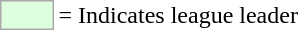<table>
<tr>
<td style="background:#DDFFDD; border:1px solid #aaa; width:2em;"></td>
<td>= Indicates league leader</td>
</tr>
</table>
